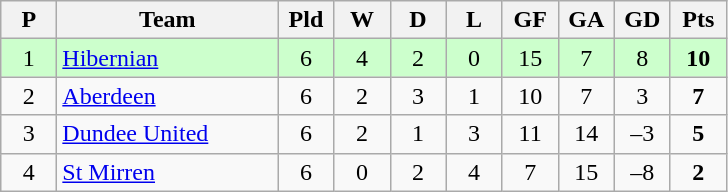<table class="wikitable" style="text-align: center;">
<tr>
<th width=30>P</th>
<th width=140>Team</th>
<th width=30>Pld</th>
<th width=30>W</th>
<th width=30>D</th>
<th width=30>L</th>
<th width=30>GF</th>
<th width=30>GA</th>
<th width=30>GD</th>
<th width=30>Pts</th>
</tr>
<tr style="background:#ccffcc;">
<td>1</td>
<td align=left><a href='#'>Hibernian</a></td>
<td>6</td>
<td>4</td>
<td>2</td>
<td>0</td>
<td>15</td>
<td>7</td>
<td>8</td>
<td><strong>10</strong></td>
</tr>
<tr>
<td>2</td>
<td align=left><a href='#'>Aberdeen</a></td>
<td>6</td>
<td>2</td>
<td>3</td>
<td>1</td>
<td>10</td>
<td>7</td>
<td>3</td>
<td><strong>7</strong></td>
</tr>
<tr>
<td>3</td>
<td align=left><a href='#'>Dundee United</a></td>
<td>6</td>
<td>2</td>
<td>1</td>
<td>3</td>
<td>11</td>
<td>14</td>
<td>–3</td>
<td><strong>5</strong></td>
</tr>
<tr>
<td>4</td>
<td align=left><a href='#'>St Mirren</a></td>
<td>6</td>
<td>0</td>
<td>2</td>
<td>4</td>
<td>7</td>
<td>15</td>
<td>–8</td>
<td><strong>2</strong></td>
</tr>
</table>
